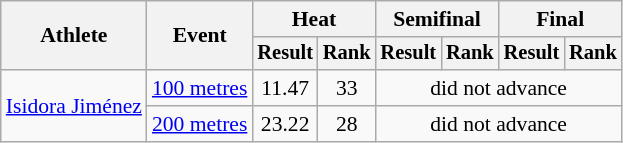<table class="wikitable" style="font-size:90%">
<tr>
<th rowspan="2">Athlete</th>
<th rowspan="2">Event</th>
<th colspan="2">Heat</th>
<th colspan="2">Semifinal</th>
<th colspan="2">Final</th>
</tr>
<tr style="font-size:95%">
<th>Result</th>
<th>Rank</th>
<th>Result</th>
<th>Rank</th>
<th>Result</th>
<th>Rank</th>
</tr>
<tr style=text-align:center>
<td style=text-align:left rowspan=2><a href='#'>Isidora Jiménez</a></td>
<td style=text-align:left><a href='#'>100 metres</a></td>
<td>11.47</td>
<td>33</td>
<td colspan="4">did not advance</td>
</tr>
<tr style=text-align:center>
<td style=text-align:left><a href='#'>200 metres</a></td>
<td>23.22</td>
<td>28</td>
<td colspan="4">did not advance</td>
</tr>
</table>
